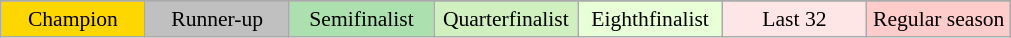<table class="wikitable" style="font-size:90%; text-align:center;">
<tr>
</tr>
<tr>
<td style="background:gold;" width=14%>Champion</td>
<td style="background:silver;" width=14%>Runner-up</td>
<td style="background:#ACE1AF;" width=14%>Semifinalist</td>
<td style="background:#D0F0C0;" width=14%>Quarterfinalist</td>
<td style="background:#E8FFD8;" width=14%>Eighthfinalist</td>
<td style="background:#FFE6E6;" width=14%>Last 32</td>
<td style="background:#fcc;" width=14%>Regular season</td>
</tr>
</table>
